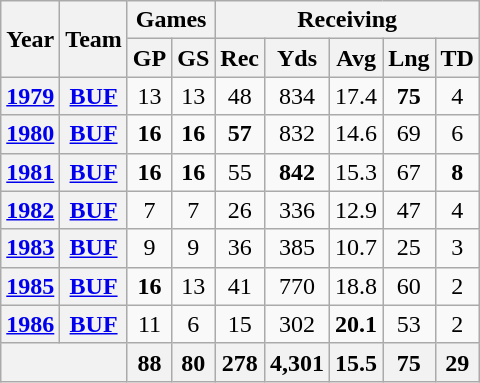<table class="wikitable" style="text-align:center">
<tr>
<th rowspan="2">Year</th>
<th rowspan="2">Team</th>
<th colspan="2">Games</th>
<th colspan="5">Receiving</th>
</tr>
<tr>
<th>GP</th>
<th>GS</th>
<th>Rec</th>
<th>Yds</th>
<th>Avg</th>
<th>Lng</th>
<th>TD</th>
</tr>
<tr>
<th><a href='#'>1979</a></th>
<th><a href='#'>BUF</a></th>
<td>13</td>
<td>13</td>
<td>48</td>
<td>834</td>
<td>17.4</td>
<td><strong>75</strong></td>
<td>4</td>
</tr>
<tr>
<th><a href='#'>1980</a></th>
<th><a href='#'>BUF</a></th>
<td><strong>16</strong></td>
<td><strong>16</strong></td>
<td><strong>57</strong></td>
<td>832</td>
<td>14.6</td>
<td>69</td>
<td>6</td>
</tr>
<tr>
<th><a href='#'>1981</a></th>
<th><a href='#'>BUF</a></th>
<td><strong>16</strong></td>
<td><strong>16</strong></td>
<td>55</td>
<td><strong>842</strong></td>
<td>15.3</td>
<td>67</td>
<td><strong>8</strong></td>
</tr>
<tr>
<th><a href='#'>1982</a></th>
<th><a href='#'>BUF</a></th>
<td>7</td>
<td>7</td>
<td>26</td>
<td>336</td>
<td>12.9</td>
<td>47</td>
<td>4</td>
</tr>
<tr>
<th><a href='#'>1983</a></th>
<th><a href='#'>BUF</a></th>
<td>9</td>
<td>9</td>
<td>36</td>
<td>385</td>
<td>10.7</td>
<td>25</td>
<td>3</td>
</tr>
<tr>
<th><a href='#'>1985</a></th>
<th><a href='#'>BUF</a></th>
<td><strong>16</strong></td>
<td>13</td>
<td>41</td>
<td>770</td>
<td>18.8</td>
<td>60</td>
<td>2</td>
</tr>
<tr>
<th><a href='#'>1986</a></th>
<th><a href='#'>BUF</a></th>
<td>11</td>
<td>6</td>
<td>15</td>
<td>302</td>
<td><strong>20.1</strong></td>
<td>53</td>
<td>2</td>
</tr>
<tr>
<th colspan="2"></th>
<th>88</th>
<th>80</th>
<th>278</th>
<th>4,301</th>
<th>15.5</th>
<th>75</th>
<th>29</th>
</tr>
</table>
